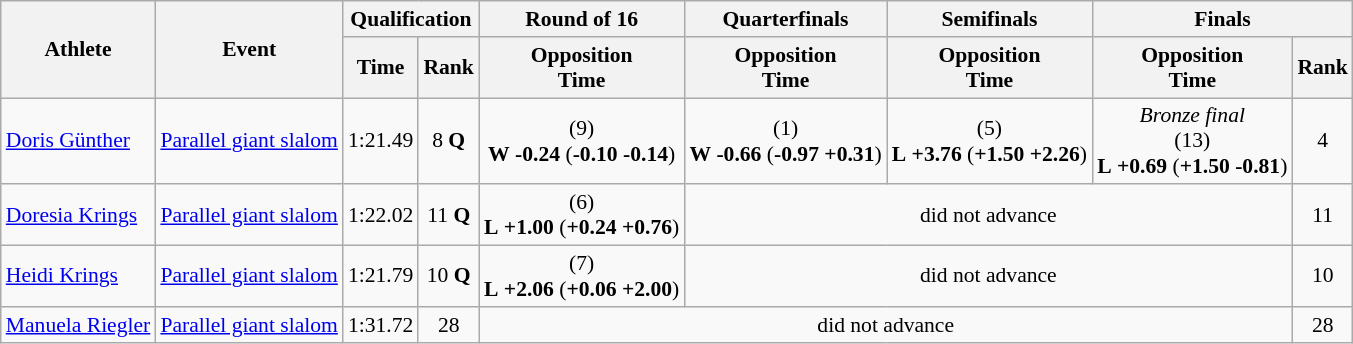<table class="wikitable" style="font-size:90%">
<tr>
<th rowspan="2">Athlete</th>
<th rowspan="2">Event</th>
<th colspan="2">Qualification</th>
<th>Round of 16</th>
<th>Quarterfinals</th>
<th>Semifinals</th>
<th colspan=2>Finals</th>
</tr>
<tr>
<th>Time</th>
<th>Rank</th>
<th>Opposition<br>Time</th>
<th>Opposition<br>Time</th>
<th>Opposition<br>Time</th>
<th>Opposition<br>Time</th>
<th>Rank</th>
</tr>
<tr>
<td><a href='#'>Doris Günther</a></td>
<td><a href='#'>Parallel giant slalom</a></td>
<td align="center">1:21.49</td>
<td align="center">8 <strong>Q</strong></td>
<td align="center"> (9)<br><strong>W</strong> <strong>-0.24</strong> (<strong>-0.10</strong> <strong>-0.14</strong>)</td>
<td align="center"> (1)<br><strong>W</strong> <strong>-0.66</strong> (<strong>-0.97</strong> <strong>+0.31</strong>)</td>
<td align="center"> (5)<br><strong>L</strong> <strong>+3.76</strong> (<strong>+1.50</strong> <strong>+2.26</strong>)</td>
<td align="center"><em>Bronze final</em><br> (13)<br><strong>L</strong> <strong>+0.69</strong> (<strong>+1.50</strong> <strong>-0.81</strong>)</td>
<td align="center">4</td>
</tr>
<tr>
<td><a href='#'>Doresia Krings</a></td>
<td><a href='#'>Parallel giant slalom</a></td>
<td align="center">1:22.02</td>
<td align="center">11 <strong>Q</strong></td>
<td align="center"> (6)<br><strong>L</strong> <strong>+1.00</strong> (<strong>+0.24</strong> <strong>+0.76</strong>)</td>
<td colspan=3 align="center">did not advance</td>
<td align="center">11</td>
</tr>
<tr>
<td><a href='#'>Heidi Krings</a></td>
<td><a href='#'>Parallel giant slalom</a></td>
<td align="center">1:21.79</td>
<td align="center">10 <strong>Q</strong></td>
<td align="center"> (7)<br><strong>L</strong> <strong>+2.06</strong> (<strong>+0.06</strong> <strong>+2.00</strong>)</td>
<td colspan=3 align="center">did not advance</td>
<td align="center">10</td>
</tr>
<tr>
<td><a href='#'>Manuela Riegler</a></td>
<td><a href='#'>Parallel giant slalom</a></td>
<td align="center">1:31.72</td>
<td align="center">28</td>
<td colspan=4 align="center">did not advance</td>
<td align="center">28</td>
</tr>
</table>
